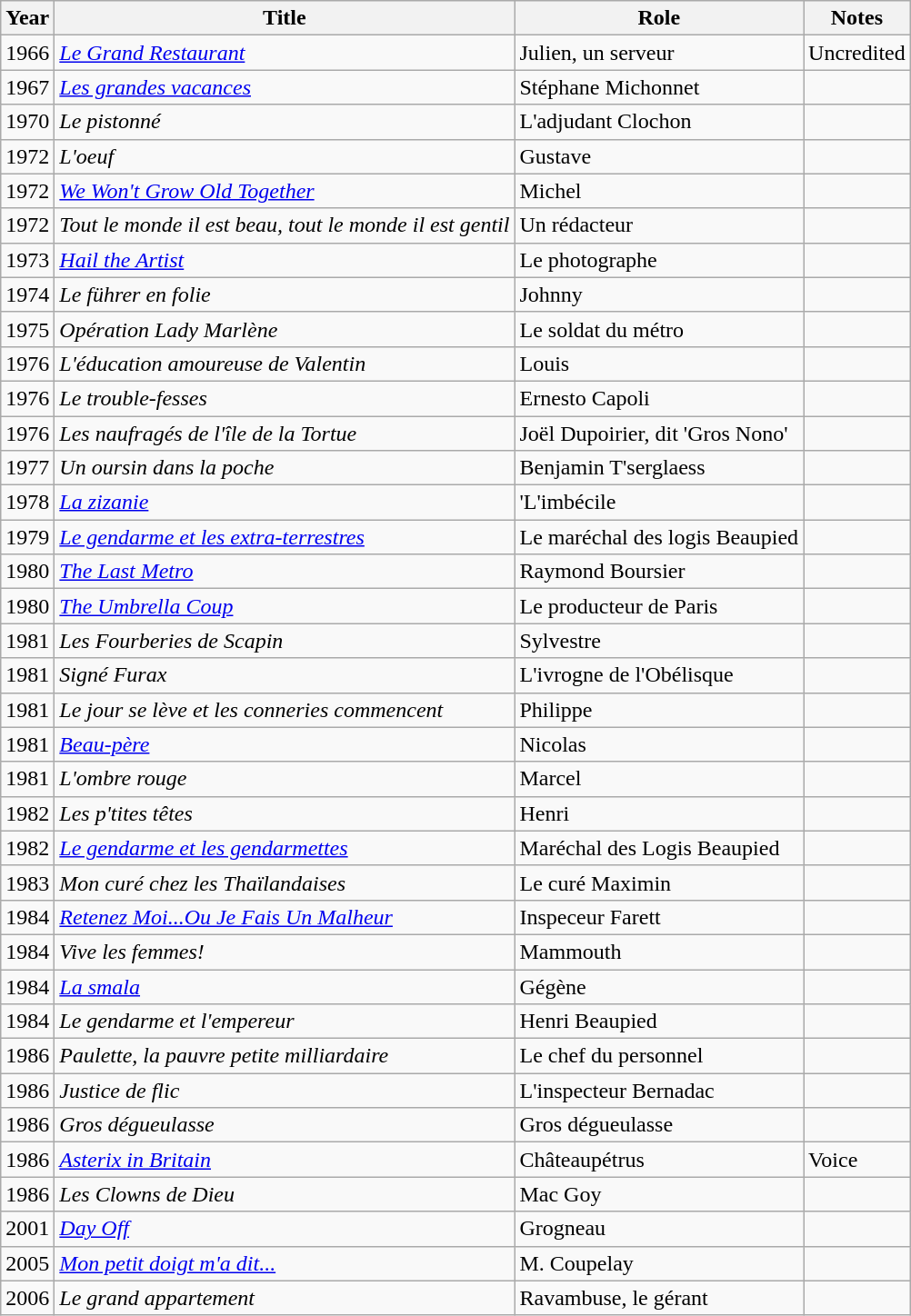<table class="wikitable">
<tr>
<th>Year</th>
<th>Title</th>
<th>Role</th>
<th>Notes</th>
</tr>
<tr>
<td>1966</td>
<td><em><a href='#'>Le Grand Restaurant</a></em></td>
<td>Julien, un serveur</td>
<td>Uncredited</td>
</tr>
<tr>
<td>1967</td>
<td><em><a href='#'>Les grandes vacances</a></em></td>
<td>Stéphane Michonnet</td>
<td></td>
</tr>
<tr>
<td>1970</td>
<td><em>Le pistonné</em></td>
<td>L'adjudant Clochon</td>
<td></td>
</tr>
<tr>
<td>1972</td>
<td><em>L'oeuf</em></td>
<td>Gustave</td>
<td></td>
</tr>
<tr>
<td>1972</td>
<td><em><a href='#'>We Won't Grow Old Together</a></em></td>
<td>Michel</td>
<td></td>
</tr>
<tr>
<td>1972</td>
<td><em>Tout le monde il est beau, tout le monde il est gentil</em></td>
<td>Un rédacteur</td>
<td></td>
</tr>
<tr>
<td>1973</td>
<td><em><a href='#'>Hail the Artist</a></em></td>
<td>Le photographe</td>
<td></td>
</tr>
<tr>
<td>1974</td>
<td><em>Le führer en folie</em></td>
<td>Johnny</td>
<td></td>
</tr>
<tr>
<td>1975</td>
<td><em>Opération Lady Marlène</em></td>
<td>Le soldat du métro</td>
<td></td>
</tr>
<tr>
<td>1976</td>
<td><em>L'éducation amoureuse de Valentin</em></td>
<td>Louis</td>
<td></td>
</tr>
<tr>
<td>1976</td>
<td><em>Le trouble-fesses</em></td>
<td>Ernesto Capoli</td>
<td></td>
</tr>
<tr>
<td>1976</td>
<td><em>Les naufragés de l'île de la Tortue</em></td>
<td>Joël Dupoirier, dit 'Gros Nono'</td>
<td></td>
</tr>
<tr>
<td>1977</td>
<td><em>Un oursin dans la poche</em></td>
<td>Benjamin T'serglaess</td>
<td></td>
</tr>
<tr>
<td>1978</td>
<td><em><a href='#'>La zizanie</a></em></td>
<td>'L'imbécile</td>
<td></td>
</tr>
<tr>
<td>1979</td>
<td><em><a href='#'>Le gendarme et les extra-terrestres</a></em></td>
<td>Le maréchal des logis Beaupied</td>
<td></td>
</tr>
<tr>
<td>1980</td>
<td><em><a href='#'>The Last Metro</a></em></td>
<td>Raymond Boursier</td>
<td></td>
</tr>
<tr>
<td>1980</td>
<td><em><a href='#'>The Umbrella Coup</a></em></td>
<td>Le producteur de Paris</td>
<td></td>
</tr>
<tr>
<td>1981</td>
<td><em>Les Fourberies de Scapin</em></td>
<td>Sylvestre</td>
<td></td>
</tr>
<tr>
<td>1981</td>
<td><em>Signé Furax</em></td>
<td>L'ivrogne de l'Obélisque</td>
<td></td>
</tr>
<tr>
<td>1981</td>
<td><em>Le jour se lève et les conneries commencent</em></td>
<td>Philippe</td>
<td></td>
</tr>
<tr>
<td>1981</td>
<td><em><a href='#'>Beau-père</a></em></td>
<td>Nicolas</td>
<td></td>
</tr>
<tr>
<td>1981</td>
<td><em>L'ombre rouge</em></td>
<td>Marcel</td>
<td></td>
</tr>
<tr>
<td>1982</td>
<td><em>Les p'tites têtes</em></td>
<td>Henri</td>
<td></td>
</tr>
<tr>
<td>1982</td>
<td><em><a href='#'>Le gendarme et les gendarmettes</a></em></td>
<td>Maréchal des Logis Beaupied</td>
<td></td>
</tr>
<tr>
<td>1983</td>
<td><em>Mon curé chez les Thaïlandaises</em></td>
<td>Le curé Maximin</td>
<td></td>
</tr>
<tr>
<td>1984</td>
<td><em><a href='#'>Retenez Moi...Ou Je Fais Un Malheur</a></em></td>
<td>Inspeceur Farett</td>
<td></td>
</tr>
<tr>
<td>1984</td>
<td><em>Vive les femmes!</em></td>
<td>Mammouth</td>
<td></td>
</tr>
<tr>
<td>1984</td>
<td><em><a href='#'>La smala</a></em></td>
<td>Gégène</td>
<td></td>
</tr>
<tr>
<td>1984</td>
<td><em>Le gendarme et l'empereur</em></td>
<td>Henri Beaupied</td>
<td></td>
</tr>
<tr>
<td>1986</td>
<td><em>Paulette, la pauvre petite milliardaire</em></td>
<td>Le chef du personnel</td>
<td></td>
</tr>
<tr>
<td>1986</td>
<td><em>Justice de flic</em></td>
<td>L'inspecteur Bernadac</td>
<td></td>
</tr>
<tr>
<td>1986</td>
<td><em>Gros dégueulasse</em></td>
<td>Gros dégueulasse</td>
<td></td>
</tr>
<tr>
<td>1986</td>
<td><em><a href='#'>Asterix in Britain</a></em></td>
<td>Châteaupétrus</td>
<td>Voice</td>
</tr>
<tr>
<td>1986</td>
<td><em>Les Clowns de Dieu</em></td>
<td>Mac Goy</td>
<td></td>
</tr>
<tr>
<td>2001</td>
<td><em><a href='#'>Day Off</a></em></td>
<td>Grogneau</td>
<td></td>
</tr>
<tr>
<td>2005</td>
<td><em><a href='#'>Mon petit doigt m'a dit...</a></em></td>
<td>M. Coupelay</td>
<td></td>
</tr>
<tr>
<td>2006</td>
<td><em>Le grand appartement</em></td>
<td>Ravambuse, le gérant</td>
<td></td>
</tr>
</table>
